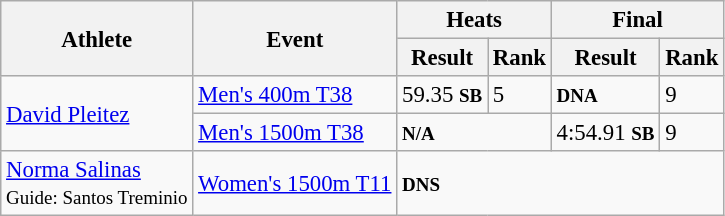<table class="wikitable" style="font-size:95%">
<tr>
<th rowspan="2">Athlete</th>
<th rowspan="2">Event</th>
<th colspan="2">Heats</th>
<th colspan="2">Final</th>
</tr>
<tr>
<th>Result</th>
<th>Rank</th>
<th>Result</th>
<th>Rank</th>
</tr>
<tr>
<td rowspan="2"><a href='#'>David Pleitez</a></td>
<td><a href='#'>Men's 400m T38</a></td>
<td>59.35 <small><strong>SB</strong></small></td>
<td>5</td>
<td><abbr><strong><small>DNA</small></strong></abbr></td>
<td>9</td>
</tr>
<tr>
<td><a href='#'>Men's 1500m T38</a></td>
<td colspan="2"><small><strong>N/A</strong></small></td>
<td>4:54.91 <small><strong>SB</strong></small></td>
<td>9</td>
</tr>
<tr>
<td><a href='#'>Norma Salinas</a><br><small>Guide: Santos Treminio</small></td>
<td><a href='#'>Women's 1500m T11</a></td>
<td colspan="4"><abbr><strong><small>DNS</small></strong></abbr></td>
</tr>
</table>
